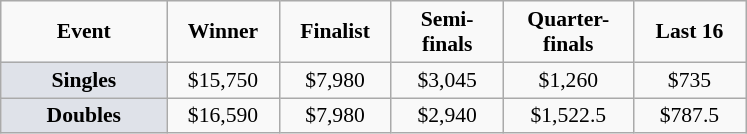<table class="wikitable" style="font-size:90%; text-align:center">
<tr>
<td width="104px"><strong>Event</strong></td>
<td width="68px"><strong>Winner</strong></td>
<td width="68px"><strong>Finalist</strong></td>
<td width="68px"><strong>Semi-finals</strong></td>
<td width="80px"><strong>Quarter-finals</strong></td>
<td width="68px"><strong>Last 16</strong></td>
</tr>
<tr>
<td bgcolor="#dfe2e9"><strong>Singles</strong></td>
<td>$15,750</td>
<td>$7,980</td>
<td>$3,045</td>
<td>$1,260</td>
<td>$735</td>
</tr>
<tr>
<td bgcolor="#dfe2e9"><strong>Doubles</strong></td>
<td>$16,590</td>
<td>$7,980</td>
<td>$2,940</td>
<td>$1,522.5</td>
<td>$787.5</td>
</tr>
</table>
